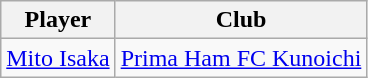<table class="wikitable">
<tr>
<th>Player</th>
<th>Club</th>
</tr>
<tr>
<td> <a href='#'>Mito Isaka</a></td>
<td><a href='#'>Prima Ham FC Kunoichi</a></td>
</tr>
</table>
